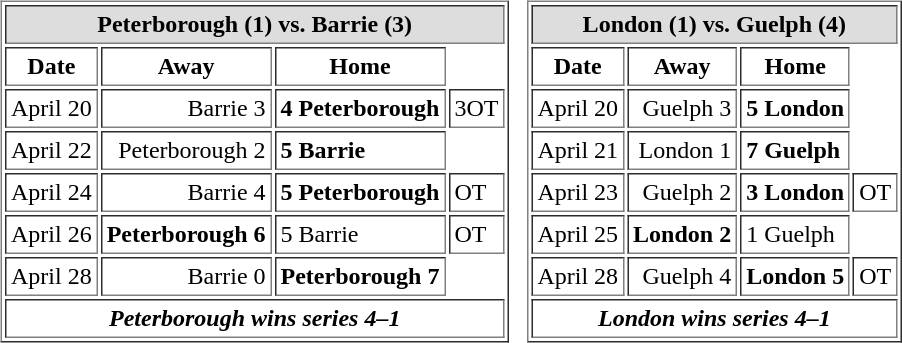<table cellspacing="10">
<tr>
<td valign="top"><br><table cellpadding="3" border="1">
<tr>
<th bgcolor="#DDDDDD" colspan="4">Peterborough (1) vs. Barrie (3)</th>
</tr>
<tr>
<th>Date</th>
<th>Away</th>
<th>Home</th>
</tr>
<tr>
<td>April 20</td>
<td align="right">Barrie 3</td>
<td><strong>4 Peterborough</strong></td>
<td>3OT</td>
</tr>
<tr>
<td>April 22</td>
<td align="right">Peterborough 2</td>
<td><strong>5 Barrie</strong></td>
</tr>
<tr>
<td>April 24</td>
<td align="right">Barrie 4</td>
<td><strong>5 Peterborough</strong></td>
<td>OT</td>
</tr>
<tr>
<td>April 26</td>
<td align="right"><strong>Peterborough 6</strong></td>
<td>5 Barrie</td>
<td>OT</td>
</tr>
<tr>
<td>April 28</td>
<td align="right">Barrie 0</td>
<td><strong>Peterborough 7</strong></td>
</tr>
<tr>
<td align="center" colspan="4"><strong><em>Peterborough wins series 4–1</em></strong></td>
</tr>
</table>
</td>
<td valign="top"><br><table cellpadding="3" border="1">
<tr>
<th bgcolor="#DDDDDD" colspan="4">London (1) vs. Guelph (4)</th>
</tr>
<tr>
<th>Date</th>
<th>Away</th>
<th>Home</th>
</tr>
<tr>
<td>April 20</td>
<td align="right">Guelph 3</td>
<td><strong>5 London</strong></td>
</tr>
<tr>
<td>April 21</td>
<td align="right">London 1</td>
<td><strong>7 Guelph</strong></td>
</tr>
<tr>
<td>April 23</td>
<td align="right">Guelph 2</td>
<td><strong>3 London</strong></td>
<td>OT</td>
</tr>
<tr>
<td>April 25</td>
<td align="right"><strong>London 2</strong></td>
<td>1 Guelph</td>
</tr>
<tr>
<td>April 28</td>
<td align="right">Guelph 4</td>
<td><strong>London 5</strong></td>
<td>OT</td>
</tr>
<tr>
<td align="center" colspan="4"><strong><em>London wins series 4–1</em></strong></td>
</tr>
</table>
</td>
</tr>
</table>
